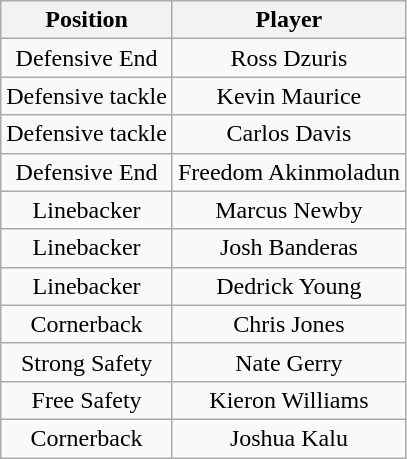<table class="wikitable" style="text-align: center;">
<tr>
<th>Position</th>
<th>Player</th>
</tr>
<tr>
<td>Defensive End</td>
<td>Ross Dzuris</td>
</tr>
<tr>
<td>Defensive tackle</td>
<td>Kevin Maurice</td>
</tr>
<tr>
<td>Defensive tackle</td>
<td>Carlos Davis</td>
</tr>
<tr>
<td>Defensive End</td>
<td>Freedom Akinmoladun</td>
</tr>
<tr>
<td>Linebacker</td>
<td>Marcus Newby</td>
</tr>
<tr>
<td>Linebacker</td>
<td>Josh Banderas</td>
</tr>
<tr>
<td>Linebacker</td>
<td>Dedrick Young</td>
</tr>
<tr>
<td>Cornerback</td>
<td>Chris Jones</td>
</tr>
<tr>
<td>Strong Safety</td>
<td>Nate Gerry</td>
</tr>
<tr>
<td>Free Safety</td>
<td>Kieron Williams</td>
</tr>
<tr>
<td>Cornerback</td>
<td>Joshua Kalu</td>
</tr>
</table>
